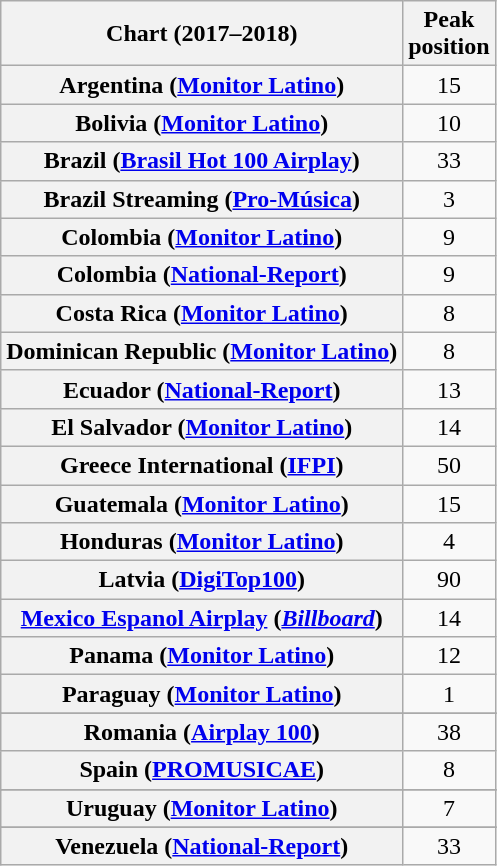<table class="wikitable sortable plainrowheaders" style="text-align:center">
<tr>
<th scope="col">Chart (2017–2018)</th>
<th scope="col">Peak<br> position</th>
</tr>
<tr>
<th scope="row">Argentina (<a href='#'>Monitor Latino</a>)</th>
<td>15</td>
</tr>
<tr>
<th scope="row">Bolivia  (<a href='#'>Monitor Latino</a>)</th>
<td>10</td>
</tr>
<tr>
<th scope="row">Brazil (<a href='#'>Brasil Hot 100 Airplay</a>)</th>
<td>33</td>
</tr>
<tr>
<th scope="row">Brazil Streaming (<a href='#'>Pro-Música</a>)</th>
<td>3</td>
</tr>
<tr>
<th scope="row">Colombia (<a href='#'>Monitor Latino</a>)</th>
<td>9</td>
</tr>
<tr>
<th scope="row">Colombia (<a href='#'>National-Report</a>)</th>
<td>9</td>
</tr>
<tr>
<th scope="row">Costa Rica (<a href='#'>Monitor Latino</a>)</th>
<td>8</td>
</tr>
<tr>
<th scope="row">Dominican Republic  (<a href='#'>Monitor Latino</a>)</th>
<td>8</td>
</tr>
<tr>
<th scope="row">Ecuador (<a href='#'>National-Report</a>)</th>
<td>13</td>
</tr>
<tr>
<th scope="row">El Salvador (<a href='#'>Monitor Latino</a>)</th>
<td>14</td>
</tr>
<tr>
<th scope="row">Greece International (<a href='#'>IFPI</a>)</th>
<td>50</td>
</tr>
<tr>
<th scope="row">Guatemala (<a href='#'>Monitor Latino</a>)</th>
<td>15</td>
</tr>
<tr>
<th scope="row">Honduras (<a href='#'>Monitor Latino</a>)</th>
<td>4</td>
</tr>
<tr>
<th scope="row">Latvia (<a href='#'>DigiTop100</a>)</th>
<td>90</td>
</tr>
<tr>
<th scope="row"><a href='#'>Mexico Espanol Airplay</a> (<em><a href='#'>Billboard</a></em>)</th>
<td>14</td>
</tr>
<tr>
<th scope="row">Panama (<a href='#'>Monitor Latino</a>)</th>
<td>12</td>
</tr>
<tr>
<th scope="row">Paraguay  (<a href='#'>Monitor Latino</a>)</th>
<td>1</td>
</tr>
<tr>
</tr>
<tr>
<th scope="row">Romania (<a href='#'>Airplay 100</a>)</th>
<td>38</td>
</tr>
<tr>
<th scope="row">Spain (<a href='#'>PROMUSICAE</a>)</th>
<td>8</td>
</tr>
<tr>
</tr>
<tr>
<th scope="row">Uruguay (<a href='#'>Monitor Latino</a>)</th>
<td>7</td>
</tr>
<tr>
</tr>
<tr>
</tr>
<tr>
</tr>
<tr>
<th scope="row">Venezuela (<a href='#'>National-Report</a>)</th>
<td>33</td>
</tr>
</table>
